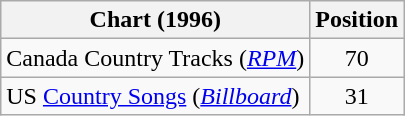<table class="wikitable sortable">
<tr>
<th scope="col">Chart (1996)</th>
<th scope="col">Position</th>
</tr>
<tr>
<td>Canada Country Tracks (<em><a href='#'>RPM</a></em>)</td>
<td align="center">70</td>
</tr>
<tr>
<td>US <a href='#'>Country Songs</a> (<em><a href='#'>Billboard</a></em>)</td>
<td align="center">31</td>
</tr>
</table>
